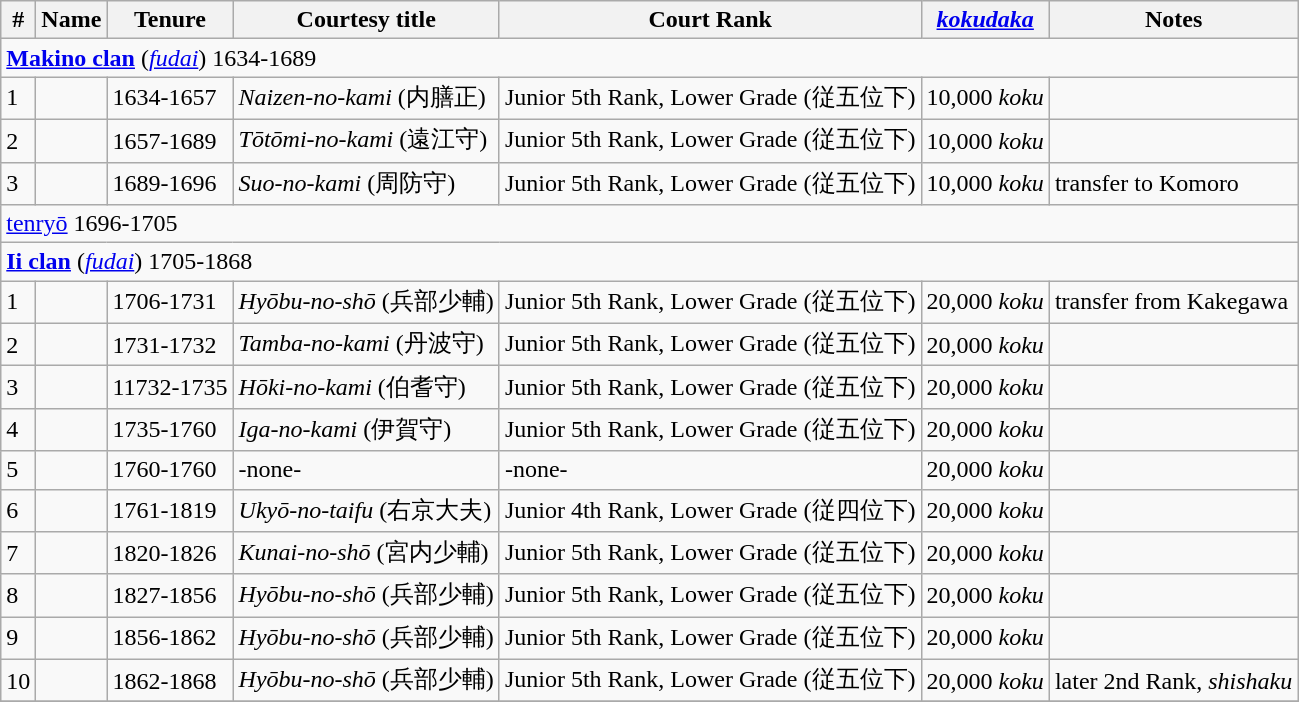<table class=wikitable>
<tr>
<th>#</th>
<th>Name</th>
<th>Tenure</th>
<th>Courtesy title</th>
<th>Court Rank</th>
<th><em><a href='#'>kokudaka</a></em></th>
<th>Notes</th>
</tr>
<tr>
<td colspan=7> <strong><a href='#'>Makino clan</a></strong> (<em><a href='#'>fudai</a></em>) 1634-1689</td>
</tr>
<tr>
<td>1</td>
<td></td>
<td>1634-1657</td>
<td><em>Naizen-no-kami</em> (内膳正)</td>
<td>Junior 5th Rank, Lower Grade (従五位下)</td>
<td>10,000 <em>koku</em></td>
<td></td>
</tr>
<tr>
<td>2</td>
<td></td>
<td>1657-1689</td>
<td><em>Tōtōmi-no-kami</em> (遠江守)</td>
<td>Junior 5th Rank, Lower Grade (従五位下)</td>
<td>10,000 <em>koku</em></td>
<td></td>
</tr>
<tr>
<td>3</td>
<td></td>
<td>1689-1696</td>
<td><em>Suo-no-kami</em> (周防守)</td>
<td>Junior 5th Rank, Lower Grade (従五位下)</td>
<td>10,000 <em>koku</em></td>
<td>transfer to Komoro</td>
</tr>
<tr>
<td colspan=7> <a href='#'>tenryō</a> 1696-1705</td>
</tr>
<tr>
<td colspan=7> <strong><a href='#'>Ii clan</a></strong> (<em><a href='#'>fudai</a></em>) 1705-1868</td>
</tr>
<tr>
<td>1</td>
<td></td>
<td>1706-1731</td>
<td><em>Hyōbu-no-shō</em> (兵部少輔)</td>
<td>Junior 5th Rank, Lower Grade (従五位下)</td>
<td>20,000 <em>koku</em></td>
<td>transfer from Kakegawa</td>
</tr>
<tr>
<td>2</td>
<td></td>
<td>1731-1732</td>
<td><em>Tamba-no-kami</em> (丹波守)</td>
<td>Junior 5th Rank, Lower Grade (従五位下)</td>
<td>20,000 <em>koku</em></td>
<td></td>
</tr>
<tr>
<td>3</td>
<td></td>
<td>11732-1735</td>
<td><em>Hōki-no-kami</em> (伯耆守)</td>
<td>Junior 5th Rank, Lower Grade (従五位下)</td>
<td>20,000 <em>koku</em></td>
<td></td>
</tr>
<tr>
<td>4</td>
<td></td>
<td>1735-1760</td>
<td><em>Iga-no-kami</em> (伊賀守)</td>
<td>Junior 5th Rank, Lower Grade (従五位下)</td>
<td>20,000 <em>koku</em></td>
<td></td>
</tr>
<tr>
<td>5</td>
<td></td>
<td>1760-1760</td>
<td>-none-</td>
<td>-none-</td>
<td>20,000 <em>koku</em></td>
<td></td>
</tr>
<tr>
<td>6</td>
<td></td>
<td>1761-1819</td>
<td><em>Ukyō-no-taifu</em> (右京大夫)</td>
<td>Junior 4th Rank, Lower Grade (従四位下)</td>
<td>20,000 <em>koku</em></td>
<td></td>
</tr>
<tr>
<td>7</td>
<td></td>
<td>1820-1826</td>
<td><em>Kunai-no-shō</em> (宮内少輔)</td>
<td>Junior 5th Rank, Lower Grade (従五位下)</td>
<td>20,000 <em>koku</em></td>
<td></td>
</tr>
<tr>
<td>8</td>
<td></td>
<td>1827-1856</td>
<td><em>Hyōbu-no-shō</em> (兵部少輔)</td>
<td>Junior 5th Rank, Lower Grade (従五位下)</td>
<td>20,000 <em>koku</em></td>
<td></td>
</tr>
<tr>
<td>9</td>
<td></td>
<td>1856-1862</td>
<td><em>Hyōbu-no-shō</em> (兵部少輔)</td>
<td>Junior 5th Rank, Lower Grade (従五位下)</td>
<td>20,000 <em>koku</em></td>
<td></td>
</tr>
<tr>
<td>10</td>
<td></td>
<td>1862-1868</td>
<td><em>Hyōbu-no-shō</em>  (兵部少輔)</td>
<td>Junior 5th Rank, Lower Grade (従五位下)</td>
<td>20,000 <em>koku</em></td>
<td>later 2nd Rank, <em>shishaku</em></td>
</tr>
<tr>
</tr>
</table>
